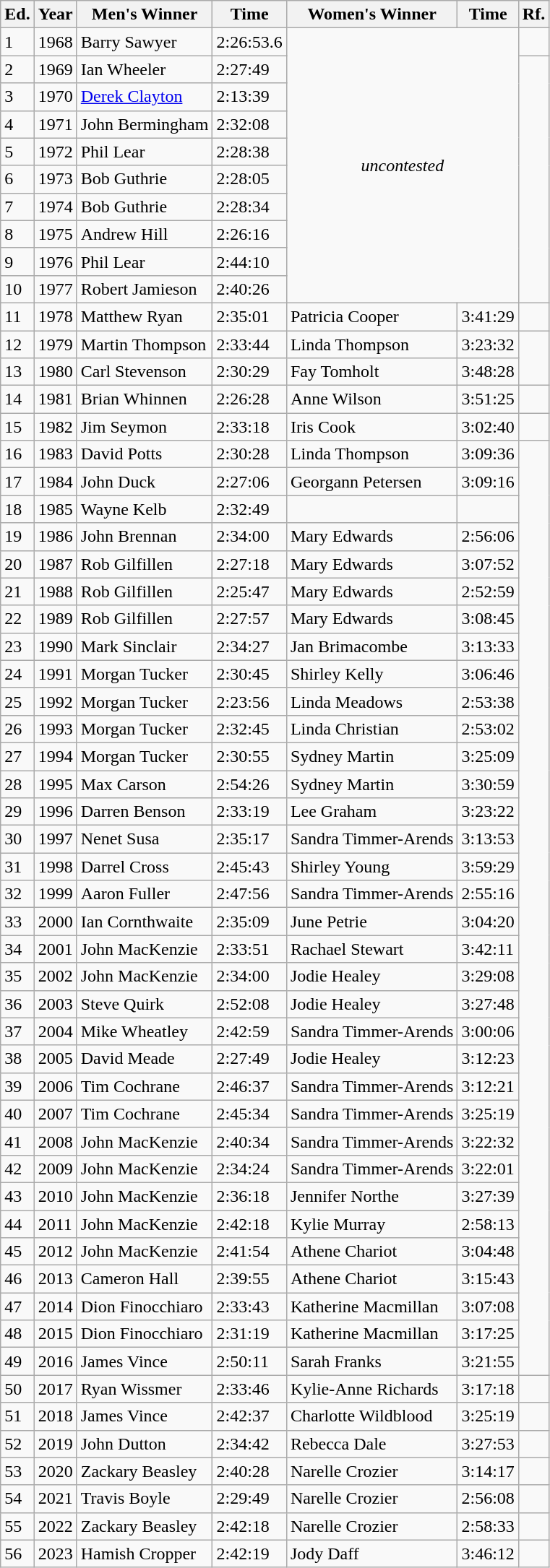<table class="wikitable sortable">
<tr>
<th class="unsortable">Ed.</th>
<th>Year</th>
<th>Men's Winner</th>
<th>Time</th>
<th>Women's Winner</th>
<th>Time</th>
<th class="unsortable">Rf.</th>
</tr>
<tr>
<td>1</td>
<td>1968</td>
<td>Barry Sawyer</td>
<td>2:26:53.6</td>
<td rowspan="10" colspan="2" style="text-align:center;" data-sort- value=""><em>uncontested</em></td>
<td></td>
</tr>
<tr>
<td>2</td>
<td>1969</td>
<td>Ian Wheeler</td>
<td>2:27:49</td>
<td rowspan="9"></td>
</tr>
<tr>
<td>3</td>
<td>1970</td>
<td><a href='#'>Derek Clayton</a></td>
<td>2:13:39</td>
</tr>
<tr>
<td>4</td>
<td>1971</td>
<td>John Bermingham</td>
<td>2:32:08</td>
</tr>
<tr>
<td>5</td>
<td>1972</td>
<td>Phil Lear</td>
<td>2:28:38</td>
</tr>
<tr>
<td>6</td>
<td>1973</td>
<td>Bob Guthrie</td>
<td>2:28:05</td>
</tr>
<tr>
<td>7</td>
<td>1974</td>
<td>Bob Guthrie</td>
<td>2:28:34</td>
</tr>
<tr>
<td>8</td>
<td>1975</td>
<td>Andrew Hill</td>
<td>2:26:16</td>
</tr>
<tr>
<td>9</td>
<td>1976</td>
<td>Phil Lear</td>
<td>2:44:10</td>
</tr>
<tr>
<td>10</td>
<td>1977</td>
<td>Robert Jamieson</td>
<td>2:40:26</td>
</tr>
<tr>
<td>11</td>
<td>1978</td>
<td>Matthew Ryan</td>
<td>2:35:01</td>
<td>Patricia Cooper</td>
<td>3:41:29</td>
<td></td>
</tr>
<tr>
<td>12</td>
<td>1979</td>
<td>Martin Thompson</td>
<td>2:33:44</td>
<td>Linda Thompson</td>
<td>3:23:32</td>
<td rowspan="2"></td>
</tr>
<tr>
<td>13</td>
<td>1980</td>
<td>Carl Stevenson</td>
<td>2:30:29</td>
<td>Fay Tomholt</td>
<td>3:48:28</td>
</tr>
<tr>
<td>14</td>
<td>1981</td>
<td>Brian Whinnen</td>
<td>2:26:28</td>
<td>Anne Wilson</td>
<td>3:51:25</td>
<td></td>
</tr>
<tr>
<td>15</td>
<td>1982</td>
<td>Jim Seymon</td>
<td>2:33:18</td>
<td>Iris Cook</td>
<td>3:02:40</td>
<td></td>
</tr>
<tr>
<td>16</td>
<td>1983</td>
<td>David Potts</td>
<td>2:30:28</td>
<td>Linda Thompson</td>
<td>3:09:36</td>
<td rowspan="34"></td>
</tr>
<tr>
<td>17</td>
<td>1984</td>
<td>John Duck</td>
<td>2:27:06</td>
<td>Georgann Petersen</td>
<td>3:09:16</td>
</tr>
<tr>
<td>18</td>
<td>1985</td>
<td>Wayne Kelb</td>
<td>2:32:49</td>
<td></td>
<td></td>
</tr>
<tr>
<td>19</td>
<td>1986</td>
<td>John Brennan</td>
<td>2:34:00</td>
<td>Mary Edwards</td>
<td>2:56:06</td>
</tr>
<tr>
<td>20</td>
<td>1987</td>
<td>Rob Gilfillen</td>
<td>2:27:18</td>
<td>Mary Edwards</td>
<td>3:07:52</td>
</tr>
<tr>
<td>21</td>
<td>1988</td>
<td>Rob Gilfillen</td>
<td>2:25:47</td>
<td>Mary Edwards</td>
<td>2:52:59</td>
</tr>
<tr>
<td>22</td>
<td>1989</td>
<td>Rob Gilfillen</td>
<td>2:27:57</td>
<td>Mary Edwards</td>
<td>3:08:45</td>
</tr>
<tr>
<td>23</td>
<td>1990</td>
<td>Mark Sinclair</td>
<td>2:34:27</td>
<td>Jan Brimacombe</td>
<td>3:13:33</td>
</tr>
<tr>
<td>24</td>
<td>1991</td>
<td>Morgan Tucker</td>
<td>2:30:45</td>
<td>Shirley Kelly</td>
<td>3:06:46</td>
</tr>
<tr>
<td>25</td>
<td>1992</td>
<td>Morgan Tucker</td>
<td>2:23:56</td>
<td>Linda Meadows</td>
<td>2:53:38</td>
</tr>
<tr>
<td>26</td>
<td>1993</td>
<td>Morgan Tucker</td>
<td>2:32:45</td>
<td>Linda Christian</td>
<td>2:53:02</td>
</tr>
<tr>
<td>27</td>
<td>1994</td>
<td>Morgan Tucker</td>
<td>2:30:55</td>
<td>Sydney Martin</td>
<td>3:25:09</td>
</tr>
<tr>
<td>28</td>
<td>1995</td>
<td>Max Carson</td>
<td>2:54:26</td>
<td>Sydney Martin</td>
<td>3:30:59</td>
</tr>
<tr>
<td>29</td>
<td>1996</td>
<td>Darren Benson</td>
<td>2:33:19</td>
<td>Lee Graham</td>
<td>3:23:22</td>
</tr>
<tr>
<td>30</td>
<td>1997</td>
<td>Nenet Susa</td>
<td>2:35:17</td>
<td>Sandra Timmer-Arends</td>
<td>3:13:53</td>
</tr>
<tr>
<td>31</td>
<td>1998</td>
<td>Darrel Cross</td>
<td>2:45:43</td>
<td>Shirley Young</td>
<td>3:59:29</td>
</tr>
<tr>
<td>32</td>
<td>1999</td>
<td>Aaron Fuller</td>
<td>2:47:56</td>
<td>Sandra Timmer-Arends</td>
<td>2:55:16</td>
</tr>
<tr>
<td>33</td>
<td>2000</td>
<td>Ian Cornthwaite</td>
<td>2:35:09</td>
<td>June Petrie</td>
<td>3:04:20</td>
</tr>
<tr>
<td>34</td>
<td>2001</td>
<td>John MacKenzie</td>
<td>2:33:51</td>
<td>Rachael Stewart</td>
<td>3:42:11</td>
</tr>
<tr>
<td>35</td>
<td>2002</td>
<td>John MacKenzie</td>
<td>2:34:00</td>
<td>Jodie Healey</td>
<td>3:29:08</td>
</tr>
<tr>
<td>36</td>
<td>2003</td>
<td>Steve Quirk</td>
<td>2:52:08</td>
<td>Jodie Healey</td>
<td>3:27:48</td>
</tr>
<tr>
<td>37</td>
<td>2004</td>
<td>Mike Wheatley</td>
<td>2:42:59</td>
<td>Sandra Timmer-Arends</td>
<td>3:00:06</td>
</tr>
<tr>
<td>38</td>
<td>2005</td>
<td>David Meade</td>
<td>2:27:49</td>
<td>Jodie Healey</td>
<td>3:12:23</td>
</tr>
<tr>
<td>39</td>
<td>2006</td>
<td>Tim Cochrane</td>
<td>2:46:37</td>
<td>Sandra Timmer-Arends</td>
<td>3:12:21</td>
</tr>
<tr>
<td>40</td>
<td>2007</td>
<td>Tim Cochrane</td>
<td>2:45:34</td>
<td>Sandra Timmer-Arends</td>
<td>3:25:19</td>
</tr>
<tr>
<td>41</td>
<td>2008</td>
<td>John MacKenzie</td>
<td>2:40:34</td>
<td>Sandra Timmer-Arends</td>
<td>3:22:32</td>
</tr>
<tr>
<td>42</td>
<td>2009</td>
<td>John MacKenzie</td>
<td>2:34:24</td>
<td>Sandra Timmer-Arends</td>
<td>3:22:01</td>
</tr>
<tr>
<td>43</td>
<td>2010</td>
<td>John MacKenzie</td>
<td>2:36:18</td>
<td>Jennifer Northe</td>
<td>3:27:39</td>
</tr>
<tr>
<td>44</td>
<td>2011</td>
<td>John MacKenzie</td>
<td>2:42:18</td>
<td>Kylie Murray</td>
<td>2:58:13</td>
</tr>
<tr>
<td>45</td>
<td>2012</td>
<td>John MacKenzie</td>
<td>2:41:54</td>
<td>Athene Chariot</td>
<td>3:04:48</td>
</tr>
<tr>
<td>46</td>
<td>2013</td>
<td>Cameron Hall</td>
<td>2:39:55</td>
<td>Athene Chariot</td>
<td>3:15:43</td>
</tr>
<tr>
<td>47</td>
<td>2014</td>
<td>Dion Finocchiaro</td>
<td>2:33:43</td>
<td>Katherine Macmillan</td>
<td>3:07:08</td>
</tr>
<tr>
<td>48</td>
<td>2015</td>
<td>Dion Finocchiaro</td>
<td>2:31:19</td>
<td>Katherine Macmillan</td>
<td>3:17:25</td>
</tr>
<tr>
<td>49</td>
<td>2016</td>
<td>James Vince</td>
<td>2:50:11</td>
<td>Sarah Franks</td>
<td>3:21:55</td>
</tr>
<tr>
<td>50</td>
<td>2017</td>
<td>Ryan Wissmer</td>
<td>2:33:46</td>
<td>Kylie-Anne Richards</td>
<td>3:17:18</td>
<td></td>
</tr>
<tr>
<td>51</td>
<td>2018</td>
<td>James Vince</td>
<td>2:42:37</td>
<td>Charlotte Wildblood</td>
<td>3:25:19</td>
<td></td>
</tr>
<tr>
<td>52</td>
<td>2019</td>
<td>John Dutton</td>
<td>2:34:42</td>
<td>Rebecca Dale</td>
<td>3:27:53</td>
<td></td>
</tr>
<tr>
<td>53</td>
<td>2020</td>
<td>Zackary Beasley</td>
<td>2:40:28</td>
<td>Narelle Crozier</td>
<td>3:14:17</td>
<td></td>
</tr>
<tr>
<td>54</td>
<td>2021</td>
<td>Travis Boyle</td>
<td>2:29:49</td>
<td>Narelle Crozier</td>
<td>2:56:08</td>
<td></td>
</tr>
<tr>
<td>55</td>
<td>2022</td>
<td>Zackary Beasley</td>
<td>2:42:18</td>
<td>Narelle Crozier</td>
<td>2:58:33</td>
<td></td>
</tr>
<tr>
<td>56</td>
<td>2023</td>
<td>Hamish Cropper</td>
<td>2:42:19</td>
<td>Jody Daff</td>
<td>3:46:12</td>
<td></td>
</tr>
</table>
